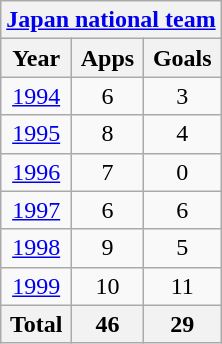<table class="wikitable" style="text-align:center">
<tr>
<th colspan=3><a href='#'>Japan national team</a></th>
</tr>
<tr>
<th>Year</th>
<th>Apps</th>
<th>Goals</th>
</tr>
<tr>
<td><a href='#'>1994</a></td>
<td>6</td>
<td>3</td>
</tr>
<tr>
<td><a href='#'>1995</a></td>
<td>8</td>
<td>4</td>
</tr>
<tr>
<td><a href='#'>1996</a></td>
<td>7</td>
<td>0</td>
</tr>
<tr>
<td><a href='#'>1997</a></td>
<td>6</td>
<td>6</td>
</tr>
<tr>
<td><a href='#'>1998</a></td>
<td>9</td>
<td>5</td>
</tr>
<tr>
<td><a href='#'>1999</a></td>
<td>10</td>
<td>11</td>
</tr>
<tr>
<th>Total</th>
<th>46</th>
<th>29</th>
</tr>
</table>
